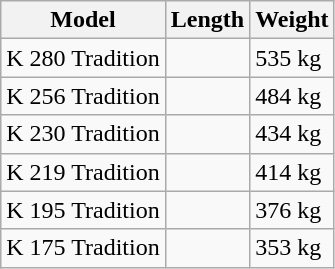<table class="wikitable">
<tr>
<th>Model</th>
<th>Length</th>
<th>Weight</th>
</tr>
<tr>
<td>K 280 Tradition</td>
<td></td>
<td>535 kg</td>
</tr>
<tr>
<td>K 256 Tradition</td>
<td></td>
<td>484 kg</td>
</tr>
<tr>
<td>K 230 Tradition</td>
<td></td>
<td>434 kg</td>
</tr>
<tr>
<td>K 219 Tradition</td>
<td></td>
<td>414 kg</td>
</tr>
<tr>
<td>K 195 Tradition</td>
<td></td>
<td>376 kg</td>
</tr>
<tr>
<td>K 175 Tradition</td>
<td></td>
<td>353 kg</td>
</tr>
</table>
